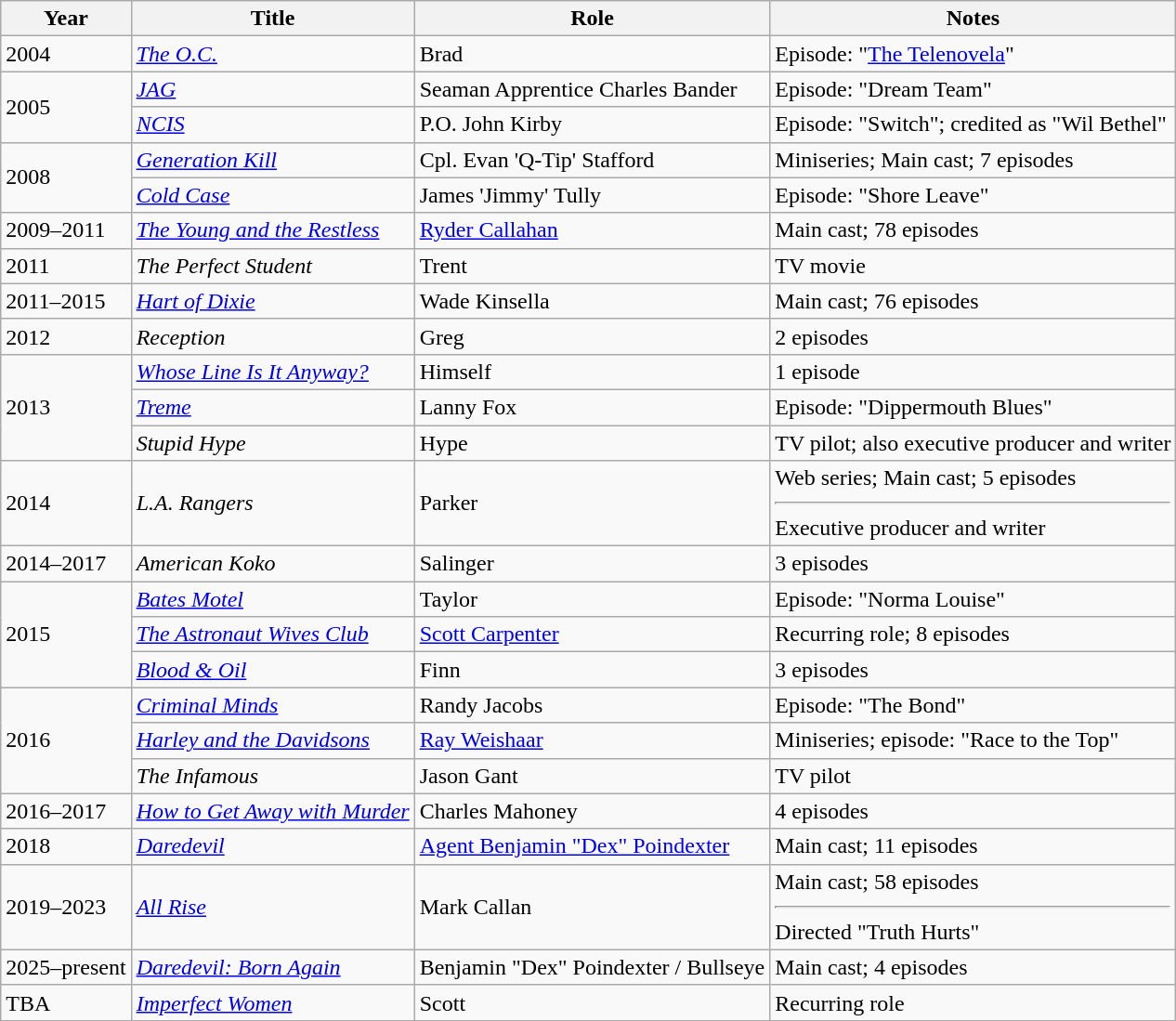<table class="wikitable sortable">
<tr>
<th>Year</th>
<th>Title</th>
<th>Role</th>
<th class="unsortable">Notes</th>
</tr>
<tr>
<td>2004</td>
<td><em><a href='#'>The O.C.</a></em></td>
<td>Brad</td>
<td>Episode: "<a href='#'>The Telenovela</a>"</td>
</tr>
<tr>
<td rowspan="2">2005</td>
<td><em><a href='#'>JAG</a></em></td>
<td>Seaman Apprentice Charles Bander</td>
<td>Episode: "Dream Team"</td>
</tr>
<tr>
<td><em><a href='#'>NCIS</a></em></td>
<td>P.O. John Kirby</td>
<td>Episode: "Switch"; credited as "Wil Bethel"</td>
</tr>
<tr>
<td rowspan="2">2008</td>
<td><em><a href='#'>Generation Kill</a></em></td>
<td>Cpl. Evan 'Q-Tip' Stafford</td>
<td>Miniseries; Main cast; 7 episodes</td>
</tr>
<tr>
<td><em><a href='#'>Cold Case</a></em></td>
<td>James 'Jimmy' Tully</td>
<td>Episode: "Shore Leave"</td>
</tr>
<tr>
<td>2009–2011</td>
<td><em><a href='#'>The Young and the Restless</a></em></td>
<td><a href='#'>Ryder Callahan</a></td>
<td>Main cast; 78 episodes</td>
</tr>
<tr>
<td>2011</td>
<td><em>The Perfect Student</em></td>
<td>Trent</td>
<td>TV movie</td>
</tr>
<tr>
<td>2011–2015</td>
<td><em><a href='#'>Hart of Dixie</a></em></td>
<td>Wade Kinsella</td>
<td>Main cast; 76 episodes</td>
</tr>
<tr>
<td>2012</td>
<td><em>Reception</em></td>
<td>Greg</td>
<td>2 episodes</td>
</tr>
<tr>
<td rowspan="3">2013</td>
<td><em><a href='#'>Whose Line Is It Anyway?</a></em></td>
<td>Himself</td>
<td>1 episode</td>
</tr>
<tr>
<td><em><a href='#'>Treme</a></em></td>
<td>Lanny Fox</td>
<td>Episode: "Dippermouth Blues"</td>
</tr>
<tr>
<td><em>Stupid Hype</em></td>
<td>Hype</td>
<td>TV pilot; also executive producer and writer</td>
</tr>
<tr>
<td>2014</td>
<td><em>L.A. Rangers</em></td>
<td>Parker</td>
<td>Web series; Main cast; 5 episodes<hr>Executive producer and writer</td>
</tr>
<tr>
<td>2014–2017</td>
<td><em>American Koko</em></td>
<td>Salinger</td>
<td>3 episodes</td>
</tr>
<tr>
<td rowspan="3">2015</td>
<td><em><a href='#'>Bates Motel</a></em></td>
<td>Taylor</td>
<td>Episode: "Norma Louise"</td>
</tr>
<tr>
<td><em><a href='#'>The Astronaut Wives Club</a></em></td>
<td><a href='#'>Scott Carpenter</a></td>
<td>Recurring role; 8 episodes</td>
</tr>
<tr>
<td><em><a href='#'>Blood & Oil</a></em></td>
<td>Finn</td>
<td>3 episodes</td>
</tr>
<tr>
<td rowspan="3">2016</td>
<td><em><a href='#'>Criminal Minds</a></em></td>
<td>Randy Jacobs</td>
<td>Episode: "The Bond"</td>
</tr>
<tr>
<td><em><a href='#'>Harley and the Davidsons</a></em></td>
<td><a href='#'>Ray Weishaar</a></td>
<td>Miniseries; episode: "Race to the Top"</td>
</tr>
<tr>
<td><em>The Infamous</em></td>
<td>Jason Gant</td>
<td>TV pilot</td>
</tr>
<tr>
<td>2016–2017</td>
<td><em><a href='#'>How to Get Away with Murder</a></em></td>
<td>Charles Mahoney</td>
<td>4 episodes</td>
</tr>
<tr>
<td>2018</td>
<td><em><a href='#'>Daredevil</a></em></td>
<td><a href='#'>Agent Benjamin "Dex" Poindexter</a></td>
<td>Main cast; 11 episodes</td>
</tr>
<tr>
<td>2019–2023</td>
<td><em><a href='#'>All Rise</a></em></td>
<td>Mark Callan</td>
<td>Main cast; 58 episodes<hr>Directed "Truth Hurts"</td>
</tr>
<tr>
<td>2025–present</td>
<td><em><a href='#'>Daredevil: Born Again</a></em></td>
<td>Benjamin "Dex" Poindexter / Bullseye</td>
<td>Main cast; 4 episodes</td>
</tr>
<tr>
<td>TBA</td>
<td><a href='#'><em>Imperfect Women</em></a></td>
<td>Scott</td>
<td>Recurring role</td>
</tr>
</table>
